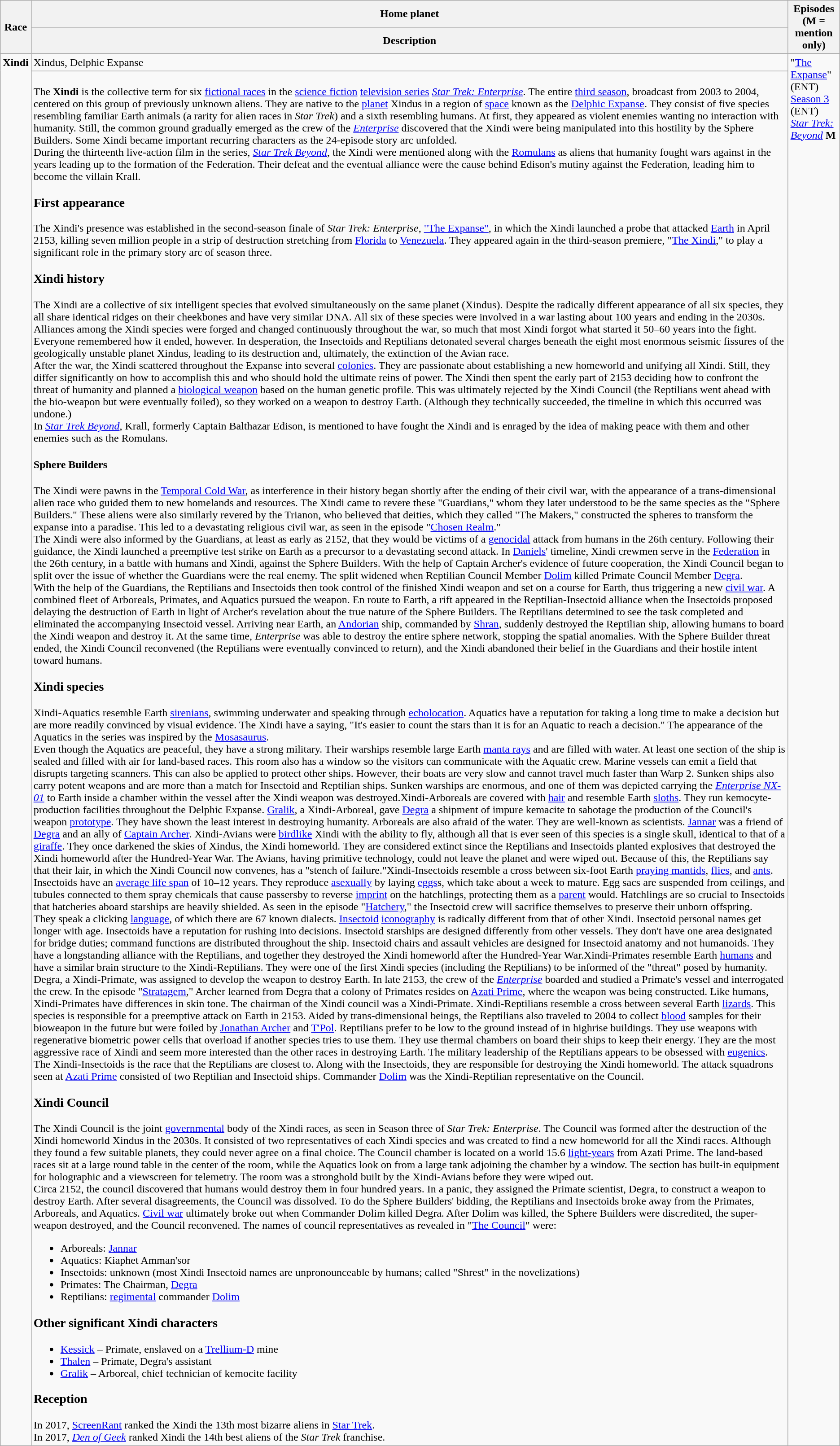<table class="wikitable">
<tr>
<th rowspan="2">Race</th>
<th>Home planet</th>
<th rowspan="2">Episodes (M = mention only)</th>
</tr>
<tr>
<th>Description</th>
</tr>
<tr>
<td rowspan="2" style="vertical-align: top;"><strong>Xindi</strong> </td>
<td>Xindus, Delphic Expanse</td>
<td rowspan="2" style="vertical-align: top;">"<a href='#'>The Expanse</a>" (ENT)<br><a href='#'>Season 3</a> (ENT)<br><em><a href='#'>Star Trek: Beyond</a></em> <strong>M</strong></td>
</tr>
<tr>
<td><br>The <strong>Xindi</strong>  is the collective term for six <a href='#'>fictional races</a> in the <a href='#'>science fiction</a> <a href='#'>television series</a> <em><a href='#'>Star Trek: Enterprise</a></em>. The entire <a href='#'>third season</a>, broadcast from 2003 to 2004, centered on this group of previously unknown aliens. They are native to the <a href='#'>planet</a> Xindus in a region of <a href='#'>space</a> known as the <a href='#'>Delphic Expanse</a>. They consist of five species resembling familiar Earth animals (a rarity for alien races in <em>Star Trek</em>) and a sixth resembling humans. At first, they appeared as violent enemies wanting no interaction with humanity. Still, the common ground gradually emerged as the crew of the <em><a href='#'>Enterprise</a></em> discovered that the Xindi were being manipulated into this hostility by the Sphere Builders. Some Xindi became important recurring characters as the 24-episode story arc unfolded.<br>During the thirteenth live-action film in the series, <em><a href='#'>Star Trek Beyond</a></em>, the Xindi were mentioned along with the <a href='#'>Romulans</a> as aliens that humanity fought wars against in the years leading up to the formation of the Federation. Their defeat and the eventual alliance were the cause behind Edison's mutiny against the Federation, leading him to become the villain Krall.<h3>First appearance</h3>The Xindi's presence was established in the second-season finale of <em>Star Trek: Enterprise</em>, <a href='#'>"The Expanse"</a>, in which the Xindi launched a probe that attacked <a href='#'>Earth</a> in April 2153, killing seven million people in a strip of destruction stretching from <a href='#'>Florida</a> to <a href='#'>Venezuela</a>. They appeared again in the third-season premiere, "<a href='#'>The Xindi</a>," to play a significant role in the primary story arc of season three.<h3>Xindi history</h3>
The Xindi are a collective of six intelligent species that evolved simultaneously on the same planet (Xindus). Despite the radically different appearance of all six species, they all share identical ridges on their cheekbones and have very similar DNA. All six of these species were involved in a war lasting about 100 years and ending in the 2030s. Alliances among the Xindi species were forged and changed continuously throughout the war, so much that most Xindi forgot what started it 50–60 years into the fight. Everyone remembered how it ended, however. In desperation, the Insectoids and Reptilians detonated several charges beneath the eight most enormous seismic fissures of the geologically unstable planet Xindus, leading to its destruction and, ultimately, the extinction of the Avian race.<br>After the war, the Xindi scattered throughout the Expanse into several <a href='#'>colonies</a>. They are passionate about establishing a new homeworld and unifying all Xindi. Still, they differ significantly on how to accomplish this and who should hold the ultimate reins of power. The Xindi then spent the early part of 2153 deciding how to confront the threat of humanity and planned a <a href='#'>biological weapon</a> based on the human genetic profile. This was ultimately rejected by the Xindi Council (the Reptilians went ahead with the bio-weapon but were eventually foiled), so they worked on a weapon to destroy Earth. (Although they technically succeeded, the timeline in which this occurred was undone.)<br>In <em><a href='#'>Star Trek Beyond</a></em>, Krall, formerly Captain Balthazar Edison, is mentioned to have fought the Xindi and is enraged by the idea of making peace with them and other enemies such as the Romulans.<h4>Sphere Builders</h4>The Xindi were pawns in the <a href='#'>Temporal Cold War</a>, as interference in their history began shortly after the ending of their civil war, with the appearance of a trans-dimensional alien race who guided them to new homelands and resources. The Xindi came to revere these "Guardians," whom they later understood to be the same species as the "Sphere Builders." These aliens were also similarly revered by the Trianon, who believed that deities, which they called "The Makers," constructed the spheres to transform the expanse into a paradise. This led to a devastating religious civil war, as seen in the episode "<a href='#'>Chosen Realm</a>."<br>The Xindi were also informed by the Guardians, at least as early as 2152, that they would be victims of a <a href='#'>genocidal</a> attack from humans in the 26th century. Following their guidance, the Xindi launched a preemptive test strike on Earth as a precursor to a devastating second attack. In <a href='#'>Daniels</a>' timeline, Xindi crewmen serve in the <a href='#'>Federation</a> in the 26th century, in a battle with humans and Xindi, against the Sphere Builders. With the help of Captain Archer's evidence of future cooperation, the Xindi Council began to split over the issue of whether the Guardians were the real enemy. The split widened when Reptilian Council Member <a href='#'>Dolim</a> killed Primate Council Member <a href='#'>Degra</a>.<br>With the help of the Guardians, the Reptilians and Insectoids then took control of the finished Xindi weapon and set on a course for Earth, thus triggering a new <a href='#'>civil war</a>. A combined fleet of Arboreals, Primates, and Aquatics pursued the weapon. En route to Earth, a rift appeared in the Reptilian-Insectoid alliance when the Insectoids proposed delaying the destruction of Earth in light of Archer's revelation about the true nature of the Sphere Builders. The Reptilians determined to see the task completed and eliminated the accompanying Insectoid vessel. Arriving near Earth, an <a href='#'>Andorian</a> ship, commanded by <a href='#'>Shran</a>, suddenly destroyed the Reptilian ship, allowing humans to board the Xindi weapon and destroy it. At the same time, <em>Enterprise</em> was able to destroy the entire sphere network, stopping the spatial anomalies. With the Sphere Builder threat ended, the Xindi Council reconvened (the Reptilians were eventually convinced to return), and the Xindi abandoned their belief in the Guardians and their hostile intent toward humans.<h3>Xindi species</h3>Xindi-Aquatics resemble Earth <a href='#'>sirenians</a>, swimming underwater and speaking through <a href='#'>echolocation</a>. Aquatics have a reputation for taking a long time to make a decision but are more readily convinced by visual evidence. The Xindi have a saying, "It's easier to count the stars than it is for an Aquatic to reach a decision." The appearance of the Aquatics in the series was inspired by the <a href='#'>Mosasaurus</a>.<br>Even though the Aquatics are peaceful, they have a strong military. Their warships resemble large Earth <a href='#'>manta rays</a> and are filled with water. At least one section of the ship is sealed and filled with air for land-based races. This room also has a window so the visitors can communicate with the Aquatic crew. Marine vessels can emit a field that disrupts targeting scanners. This can also be applied to protect other ships. However, their boats are very slow and cannot travel much faster than Warp 2. Sunken ships also carry potent weapons and are more than a match for Insectoid and Reptilian ships. Sunken warships are enormous, and one of them was depicted carrying the <em><a href='#'>Enterprise NX-01</a></em> to Earth inside a chamber within the vessel after the Xindi weapon was destroyed.Xindi-Arboreals are covered with <a href='#'>hair</a> and resemble Earth <a href='#'>sloths</a>. They run kemocyte-production facilities throughout the Delphic Expanse. <a href='#'>Gralik</a>, a Xindi-Arboreal, gave <a href='#'>Degra</a> a shipment of impure kemacite to sabotage the production of the Council's weapon <a href='#'>prototype</a>. They have shown the least interest in destroying humanity. Arboreals are also afraid of the water. They are well-known as scientists. <a href='#'>Jannar</a> was a friend of <a href='#'>Degra</a> and an ally of <a href='#'>Captain Archer</a>.
Xindi-Avians were <a href='#'>birdlike</a> Xindi with the ability to fly, although all that is ever seen of this species is a single skull, identical to that of a <a href='#'>giraffe</a>. They once darkened the skies of Xindus, the Xindi homeworld. They are considered extinct since the Reptilians and Insectoids planted explosives that destroyed the Xindi homeworld after the Hundred-Year War. The Avians, having primitive technology, could not leave the planet and were wiped out. Because of this, the Reptilians say that their lair, in which the Xindi Council now convenes, has a "stench of failure."Xindi-Insectoids resemble a cross between six-foot Earth <a href='#'>praying mantids</a>, <a href='#'>flies</a>, and <a href='#'>ants</a>. Insectoids have an <a href='#'>average life span</a> of 10–12 years. They reproduce <a href='#'>asexually</a> by laying <a href='#'>eggs</a>s, which take about a week to mature. Egg sacs are suspended from ceilings, and tubules connected to them spray chemicals that cause passersby to reverse <a href='#'>imprint</a> on the hatchlings, protecting them as a <a href='#'>parent</a> would. Hatchlings are so crucial to Insectoids that hatcheries aboard starships are heavily shielded. As seen in the episode "<a href='#'>Hatchery</a>," the Insectoid crew will sacrifice themselves to preserve their unborn offspring.<br>They speak a clicking <a href='#'>language</a>, of which there are 67 known dialects. <a href='#'>Insectoid</a> <a href='#'>iconography</a> is radically different from that of other Xindi. Insectoid personal names get longer with age. Insectoids have a reputation for rushing into decisions. Insectoid starships are designed differently from other vessels. They don't have one area designated for bridge duties; command functions are distributed throughout the ship. Insectoid chairs and assault vehicles are designed for Insectoid anatomy and not humanoids. They have a longstanding alliance with the Reptilians, and together they destroyed the Xindi homeworld after the Hundred-Year War.Xindi-Primates resemble Earth <a href='#'>humans</a> and have a similar brain structure to the Xindi-Reptilians. They were one of the first Xindi species (including the Reptilians) to be informed of the "threat" posed by humanity. Degra, a Xindi-Primate, was assigned to develop the weapon to destroy Earth. In late 2153, the crew of the <em><a href='#'>Enterprise</a></em> boarded and studied a Primate's vessel and interrogated the crew. In the episode "<a href='#'>Stratagem</a>," Archer learned from Degra that a colony of Primates resides on <a href='#'>Azati Prime</a>, where the weapon was being constructed. Like humans, Xindi-Primates have differences in skin tone. The chairman of the Xindi council was a Xindi-Primate.
Xindi-Reptilians resemble a cross between several Earth <a href='#'>lizards</a>. This species is responsible for a preemptive attack on Earth in 2153. Aided by trans-dimensional beings, the Reptilians also traveled to 2004 to collect <a href='#'>blood</a> samples for their bioweapon in the future but were foiled by <a href='#'>Jonathan Archer</a> and <a href='#'>T'Pol</a>. Reptilians prefer to be low to the ground instead of in highrise buildings. They use weapons with regenerative biometric power cells that overload if another species tries to use them. They use thermal chambers on board their ships to keep their energy. They are the most aggressive race of Xindi and seem more interested than the other races in destroying Earth. The military leadership of the Reptilians appears to be obsessed with <a href='#'>eugenics</a>. The Xindi-Insectoids is the race that the Reptilians are closest to.
Along with the Insectoids, they are responsible for destroying the Xindi homeworld. The attack squadrons seen at <a href='#'>Azati Prime</a> consisted of two Reptilian and Insectoid ships. Commander <a href='#'>Dolim</a> was the Xindi-Reptilian representative on the Council.<h3>Xindi Council</h3>The Xindi Council is the joint <a href='#'>governmental</a> body of the Xindi races, as seen in Season three of <em>Star Trek: Enterprise</em>. The Council was formed after the destruction of the Xindi homeworld Xindus in the 2030s. It consisted of two representatives of each Xindi species and was created to find a new homeworld for all the Xindi races. Although they found a few suitable planets, they could never agree on a final choice. The Council chamber is located on a world 15.6 <a href='#'>light-years</a> from Azati Prime. The land-based races sit at a large round table in the center of the room, while the Aquatics look on from a large tank adjoining the chamber by a window. The section has built-in equipment for holographic and a viewscreen for telemetry. The room was a stronghold built by the Xindi-Avians before they were wiped out.<br>Circa 2152, the council discovered that humans would destroy them in four hundred years. In a panic, they assigned the Primate scientist, Degra, to construct a weapon to destroy Earth. After several disagreements, the Council was dissolved. To do the Sphere Builders' bidding, the Reptilians and Insectoids broke away from the Primates, Arboreals, and Aquatics. <a href='#'>Civil war</a> ultimately broke out when Commander Dolim killed Degra. After Dolim was killed, the Sphere Builders were discredited, the super-weapon destroyed, and the Council reconvened. The names of council representatives as revealed in "<a href='#'>The Council</a>" were:<ul><li>Arboreals: <a href='#'>Jannar</a></li><li>Aquatics: Kiaphet Amman'sor</li><li>Insectoids: unknown (most Xindi Insectoid names are unpronounceable by humans; called "Shrest" in the novelizations)</li><li>Primates: The Chairman, <a href='#'>Degra</a></li><li>Reptilians: <a href='#'>regimental</a> commander <a href='#'>Dolim</a></li></ul><h3>Other significant Xindi characters</h3><ul><li><a href='#'>Kessick</a> – Primate, enslaved on a <a href='#'>Trellium-D</a> mine</li><li><a href='#'>Thalen</a> – Primate, Degra's assistant</li><li><a href='#'>Gralik</a> – Arboreal, chief technician of kemocite facility</li></ul><h3>Reception</h3>In 2017, <a href='#'>ScreenRant</a> ranked the Xindi the 13th most bizarre aliens in <a href='#'>Star Trek</a>.<br>In 2017, <em><a href='#'>Den of Geek</a></em> ranked Xindi the 14th best aliens of the <em>Star Trek</em> franchise.</td>
</tr>
</table>
